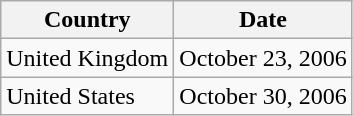<table class="wikitable">
<tr>
<th>Country</th>
<th>Date</th>
</tr>
<tr>
<td>United Kingdom</td>
<td>October 23, 2006</td>
</tr>
<tr>
<td>United States</td>
<td>October 30, 2006</td>
</tr>
</table>
